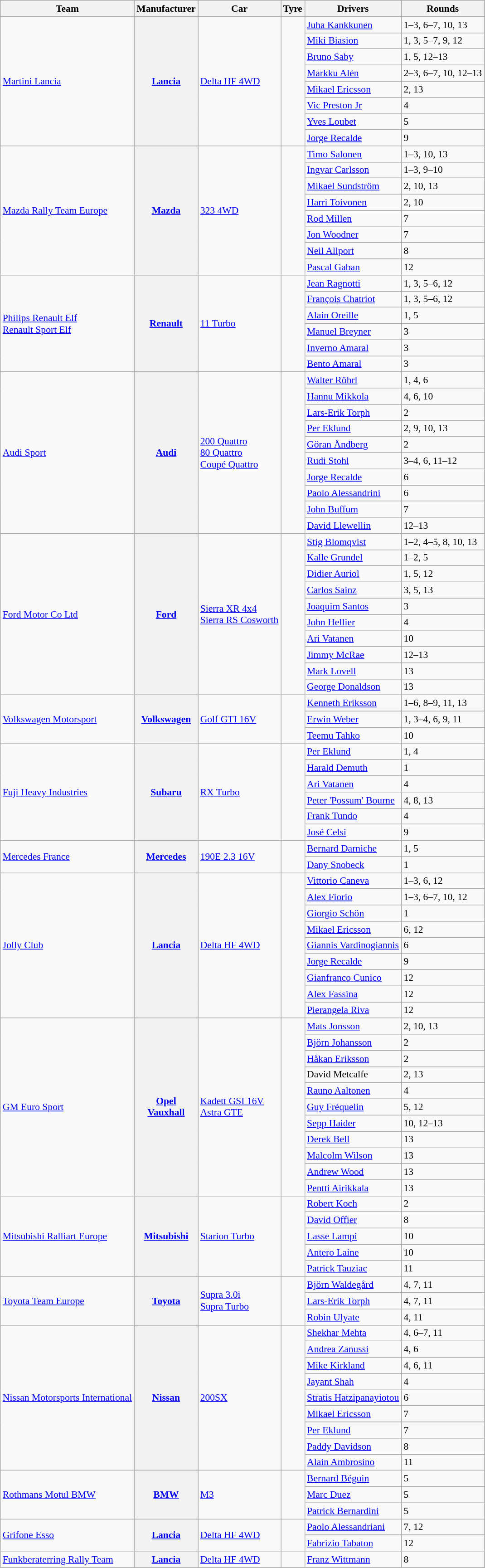<table class="wikitable" style="font-size:90%">
<tr>
<th>Team</th>
<th>Manufacturer</th>
<th>Car</th>
<th>Tyre</th>
<th>Drivers</th>
<th>Rounds</th>
</tr>
<tr>
<td rowspan="8"> <a href='#'>Martini Lancia</a></td>
<th rowspan="8"><a href='#'>Lancia</a></th>
<td rowspan="8"><a href='#'>Delta HF 4WD</a></td>
<td rowspan="8" align="center"></td>
<td> <a href='#'>Juha Kankkunen</a></td>
<td>1–3, 6–7, 10, 13</td>
</tr>
<tr>
<td> <a href='#'>Miki Biasion</a></td>
<td>1, 3, 5–7, 9, 12</td>
</tr>
<tr>
<td> <a href='#'>Bruno Saby</a></td>
<td>1, 5, 12–13</td>
</tr>
<tr>
<td> <a href='#'>Markku Alén</a></td>
<td>2–3, 6–7, 10, 12–13</td>
</tr>
<tr>
<td> <a href='#'>Mikael Ericsson</a></td>
<td>2, 13</td>
</tr>
<tr>
<td> <a href='#'>Vic Preston Jr</a></td>
<td>4</td>
</tr>
<tr>
<td> <a href='#'>Yves Loubet</a></td>
<td>5</td>
</tr>
<tr>
<td> <a href='#'>Jorge Recalde</a></td>
<td>9</td>
</tr>
<tr>
<td rowspan="8"> <a href='#'>Mazda Rally Team Europe</a></td>
<th rowspan="8"><a href='#'>Mazda</a></th>
<td rowspan="8"><a href='#'>323 4WD</a></td>
<td rowspan="8" align="center"></td>
<td> <a href='#'>Timo Salonen</a></td>
<td>1–3, 10, 13</td>
</tr>
<tr>
<td> <a href='#'>Ingvar Carlsson</a></td>
<td>1–3, 9–10</td>
</tr>
<tr>
<td> <a href='#'>Mikael Sundström</a></td>
<td>2, 10, 13</td>
</tr>
<tr>
<td> <a href='#'>Harri Toivonen</a></td>
<td>2, 10</td>
</tr>
<tr>
<td> <a href='#'>Rod Millen</a></td>
<td>7</td>
</tr>
<tr>
<td> <a href='#'>Jon Woodner</a></td>
<td>7</td>
</tr>
<tr>
<td> <a href='#'>Neil Allport</a></td>
<td>8</td>
</tr>
<tr>
<td> <a href='#'>Pascal Gaban</a></td>
<td>12</td>
</tr>
<tr>
<td rowspan="6"> <a href='#'>Philips Renault Elf</a><br> <a href='#'>Renault Sport Elf</a></td>
<th rowspan="6"><a href='#'>Renault</a></th>
<td rowspan="6"><a href='#'>11 Turbo</a></td>
<td rowspan="6" align="center"></td>
<td> <a href='#'>Jean Ragnotti</a></td>
<td>1, 3, 5–6, 12</td>
</tr>
<tr>
<td> <a href='#'>François Chatriot</a></td>
<td>1, 3, 5–6, 12</td>
</tr>
<tr>
<td> <a href='#'>Alain Oreille</a></td>
<td>1, 5</td>
</tr>
<tr>
<td> <a href='#'>Manuel Breyner</a></td>
<td>3</td>
</tr>
<tr>
<td> <a href='#'>Inverno Amaral</a></td>
<td>3</td>
</tr>
<tr>
<td> <a href='#'>Bento Amaral</a></td>
<td>3</td>
</tr>
<tr>
<td rowspan="10"> <a href='#'>Audi Sport</a></td>
<th rowspan="10"><a href='#'>Audi</a></th>
<td rowspan="10"><a href='#'>200 Quattro</a><br><a href='#'>80 Quattro</a><br><a href='#'>Coupé Quattro</a></td>
<td rowspan="10" align="center"></td>
<td> <a href='#'>Walter Röhrl</a></td>
<td>1, 4, 6</td>
</tr>
<tr>
<td> <a href='#'>Hannu Mikkola</a></td>
<td>4, 6, 10</td>
</tr>
<tr>
<td> <a href='#'>Lars-Erik Torph</a></td>
<td>2</td>
</tr>
<tr>
<td> <a href='#'>Per Eklund</a></td>
<td>2, 9, 10, 13</td>
</tr>
<tr>
<td> <a href='#'>Göran Åndberg</a></td>
<td>2</td>
</tr>
<tr>
<td> <a href='#'>Rudi Stohl</a></td>
<td>3–4, 6, 11–12</td>
</tr>
<tr>
<td> <a href='#'>Jorge Recalde</a></td>
<td>6</td>
</tr>
<tr>
<td> <a href='#'>Paolo Alessandrini</a></td>
<td>6</td>
</tr>
<tr>
<td> <a href='#'>John Buffum</a></td>
<td>7</td>
</tr>
<tr>
<td> <a href='#'>David Llewellin</a></td>
<td>12–13</td>
</tr>
<tr>
<td rowspan="10"> <a href='#'>Ford Motor Co Ltd</a></td>
<th rowspan="10"><a href='#'>Ford</a></th>
<td rowspan="10"><a href='#'>Sierra XR 4x4</a><br><a href='#'>Sierra RS Cosworth</a></td>
<td rowspan="10" align="center"></td>
<td> <a href='#'>Stig Blomqvist</a></td>
<td>1–2, 4–5, 8, 10, 13</td>
</tr>
<tr>
<td> <a href='#'>Kalle Grundel</a></td>
<td>1–2, 5</td>
</tr>
<tr>
<td> <a href='#'>Didier Auriol</a></td>
<td>1, 5, 12</td>
</tr>
<tr>
<td> <a href='#'>Carlos Sainz</a></td>
<td>3, 5, 13</td>
</tr>
<tr>
<td> <a href='#'>Joaquim Santos</a></td>
<td>3</td>
</tr>
<tr>
<td> <a href='#'>John Hellier</a></td>
<td>4</td>
</tr>
<tr>
<td> <a href='#'>Ari Vatanen</a></td>
<td>10</td>
</tr>
<tr>
<td> <a href='#'>Jimmy McRae</a></td>
<td>12–13</td>
</tr>
<tr>
<td> <a href='#'>Mark Lovell</a></td>
<td>13</td>
</tr>
<tr>
<td> <a href='#'>George Donaldson</a></td>
<td>13</td>
</tr>
<tr>
<td rowspan="3"> <a href='#'>Volkswagen Motorsport</a></td>
<th rowspan="3"><a href='#'>Volkswagen</a></th>
<td rowspan="3"><a href='#'>Golf GTI 16V</a></td>
<td rowspan="3" align="center"></td>
<td> <a href='#'>Kenneth Eriksson</a></td>
<td>1–6, 8–9, 11, 13</td>
</tr>
<tr>
<td> <a href='#'>Erwin Weber</a></td>
<td>1, 3–4, 6, 9, 11</td>
</tr>
<tr>
<td> <a href='#'>Teemu Tahko</a></td>
<td>10</td>
</tr>
<tr>
<td rowspan="6"> <a href='#'>Fuji Heavy Industries</a></td>
<th rowspan="6"><a href='#'>Subaru</a></th>
<td rowspan="6"><a href='#'>RX Turbo</a></td>
<td rowspan="6" align="center"></td>
<td> <a href='#'>Per Eklund</a></td>
<td>1, 4</td>
</tr>
<tr>
<td> <a href='#'>Harald Demuth</a></td>
<td>1</td>
</tr>
<tr>
<td> <a href='#'>Ari Vatanen</a></td>
<td>4</td>
</tr>
<tr>
<td> <a href='#'>Peter 'Possum' Bourne</a></td>
<td>4, 8, 13</td>
</tr>
<tr>
<td> <a href='#'>Frank Tundo</a></td>
<td>4</td>
</tr>
<tr>
<td> <a href='#'>José Celsi</a></td>
<td>9</td>
</tr>
<tr>
<td rowspan="2"> <a href='#'>Mercedes France</a></td>
<th rowspan="2"><a href='#'>Mercedes</a></th>
<td rowspan="2"><a href='#'>190E 2.3 16V</a></td>
<td rowspan="2" align="center"></td>
<td> <a href='#'>Bernard Darniche</a></td>
<td>1, 5</td>
</tr>
<tr>
<td> <a href='#'>Dany Snobeck</a></td>
<td>1</td>
</tr>
<tr>
<td rowspan="9"> <a href='#'>Jolly Club</a></td>
<th rowspan="9"><a href='#'>Lancia</a></th>
<td rowspan="9"><a href='#'>Delta HF 4WD</a></td>
<td rowspan="9" align="center"></td>
<td> <a href='#'>Vittorio Caneva</a></td>
<td>1–3, 6, 12</td>
</tr>
<tr>
<td> <a href='#'>Alex Fiorio</a></td>
<td>1–3, 6–7, 10, 12</td>
</tr>
<tr>
<td> <a href='#'>Giorgio Schön</a></td>
<td>1</td>
</tr>
<tr>
<td> <a href='#'>Mikael Ericsson</a></td>
<td>6, 12</td>
</tr>
<tr>
<td> <a href='#'>Giannis Vardinogiannis</a></td>
<td>6</td>
</tr>
<tr>
<td> <a href='#'>Jorge Recalde</a></td>
<td>9</td>
</tr>
<tr>
<td> <a href='#'>Gianfranco Cunico</a></td>
<td>12</td>
</tr>
<tr>
<td> <a href='#'>Alex Fassina</a></td>
<td>12</td>
</tr>
<tr>
<td> <a href='#'>Pierangela Riva</a></td>
<td>12</td>
</tr>
<tr>
<td rowspan="11"> <a href='#'>GM Euro Sport</a></td>
<th rowspan="11"><a href='#'>Opel</a><br><a href='#'>Vauxhall</a></th>
<td rowspan="11"><a href='#'>Kadett GSI 16V</a><br><a href='#'>Astra GTE</a></td>
<td rowspan="11" align="center"></td>
<td> <a href='#'>Mats Jonsson</a></td>
<td>2, 10, 13</td>
</tr>
<tr>
<td> <a href='#'>Björn Johansson</a></td>
<td>2</td>
</tr>
<tr>
<td> <a href='#'>Håkan Eriksson</a></td>
<td>2</td>
</tr>
<tr>
<td> David Metcalfe</td>
<td>2, 13</td>
</tr>
<tr>
<td> <a href='#'>Rauno Aaltonen</a></td>
<td>4</td>
</tr>
<tr>
<td> <a href='#'>Guy Fréquelin</a></td>
<td>5, 12</td>
</tr>
<tr>
<td> <a href='#'>Sepp Haider</a></td>
<td>10, 12–13</td>
</tr>
<tr>
<td> <a href='#'>Derek Bell</a></td>
<td>13</td>
</tr>
<tr>
<td> <a href='#'>Malcolm Wilson</a></td>
<td>13</td>
</tr>
<tr>
<td> <a href='#'>Andrew Wood</a></td>
<td>13</td>
</tr>
<tr>
<td> <a href='#'>Pentti Airikkala</a></td>
<td>13</td>
</tr>
<tr>
<td rowspan="5"> <a href='#'>Mitsubishi Ralliart Europe</a></td>
<th rowspan="5"><a href='#'>Mitsubishi</a></th>
<td rowspan="5"><a href='#'>Starion Turbo</a></td>
<td rowspan="5" align="center"></td>
<td> <a href='#'>Robert Koch</a></td>
<td>2</td>
</tr>
<tr>
<td> <a href='#'>David Offier</a></td>
<td>8</td>
</tr>
<tr>
<td> <a href='#'>Lasse Lampi</a></td>
<td>10</td>
</tr>
<tr>
<td> <a href='#'>Antero Laine</a></td>
<td>10</td>
</tr>
<tr>
<td> <a href='#'>Patrick Tauziac</a></td>
<td>11</td>
</tr>
<tr>
<td rowspan="3"> <a href='#'>Toyota Team Europe</a></td>
<th rowspan="3"><a href='#'>Toyota</a></th>
<td rowspan="3"><a href='#'>Supra 3.0i</a><br><a href='#'>Supra Turbo</a></td>
<td rowspan="3" align="center"></td>
<td> <a href='#'>Björn Waldegård</a></td>
<td>4, 7, 11</td>
</tr>
<tr>
<td> <a href='#'>Lars-Erik Torph</a></td>
<td>4, 7, 11</td>
</tr>
<tr>
<td> <a href='#'>Robin Ulyate</a></td>
<td>4, 11</td>
</tr>
<tr>
<td rowspan="9"> <a href='#'>Nissan Motorsports International</a></td>
<th rowspan="9"><a href='#'>Nissan</a></th>
<td rowspan="9"><a href='#'>200SX</a></td>
<td rowspan="9" align="center"></td>
<td> <a href='#'>Shekhar Mehta</a></td>
<td>4, 6–7, 11</td>
</tr>
<tr>
<td> <a href='#'>Andrea Zanussi</a></td>
<td>4, 6</td>
</tr>
<tr>
<td> <a href='#'>Mike Kirkland</a></td>
<td>4, 6, 11</td>
</tr>
<tr>
<td> <a href='#'>Jayant Shah</a></td>
<td>4</td>
</tr>
<tr>
<td> <a href='#'>Stratis Hatzipanayiotou</a></td>
<td>6</td>
</tr>
<tr>
<td> <a href='#'>Mikael Ericsson</a></td>
<td>7</td>
</tr>
<tr>
<td> <a href='#'>Per Eklund</a></td>
<td>7</td>
</tr>
<tr>
<td> <a href='#'>Paddy Davidson</a></td>
<td>8</td>
</tr>
<tr>
<td> <a href='#'>Alain Ambrosino</a></td>
<td>11</td>
</tr>
<tr>
<td rowspan="3"> <a href='#'>Rothmans Motul BMW</a></td>
<th rowspan="3"><a href='#'>BMW</a></th>
<td rowspan="3"><a href='#'>M3</a></td>
<td rowspan="3" align="center"></td>
<td> <a href='#'>Bernard Béguin</a></td>
<td>5</td>
</tr>
<tr>
<td> <a href='#'>Marc Duez</a></td>
<td>5</td>
</tr>
<tr>
<td> <a href='#'>Patrick Bernardini</a></td>
<td>5</td>
</tr>
<tr>
<td rowspan="2"> <a href='#'>Grifone Esso</a></td>
<th rowspan="2"><a href='#'>Lancia</a></th>
<td rowspan="2"><a href='#'>Delta HF 4WD</a></td>
<td rowspan="2" align="center"></td>
<td> <a href='#'>Paolo Alessandriani</a></td>
<td>7, 12</td>
</tr>
<tr>
<td> <a href='#'>Fabrizio Tabaton</a></td>
<td>12</td>
</tr>
<tr>
<td> <a href='#'>Funkberaterring Rally Team</a></td>
<th><a href='#'>Lancia</a></th>
<td><a href='#'>Delta HF 4WD</a></td>
<td align="center"></td>
<td> <a href='#'>Franz Wittmann</a></td>
<td>8</td>
</tr>
</table>
